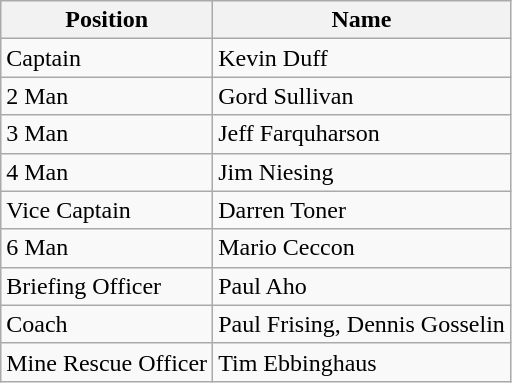<table class="wikitable">
<tr>
<th>Position</th>
<th>Name</th>
</tr>
<tr>
<td>Captain</td>
<td>Kevin Duff</td>
</tr>
<tr>
<td>2 Man</td>
<td>Gord Sullivan</td>
</tr>
<tr>
<td>3 Man</td>
<td>Jeff Farquharson</td>
</tr>
<tr>
<td>4 Man</td>
<td>Jim Niesing</td>
</tr>
<tr>
<td>Vice Captain</td>
<td>Darren Toner</td>
</tr>
<tr>
<td>6 Man</td>
<td>Mario Ceccon</td>
</tr>
<tr>
<td>Briefing Officer</td>
<td>Paul Aho</td>
</tr>
<tr>
<td>Coach</td>
<td>Paul Frising, Dennis Gosselin</td>
</tr>
<tr>
<td>Mine Rescue Officer</td>
<td>Tim Ebbinghaus</td>
</tr>
</table>
